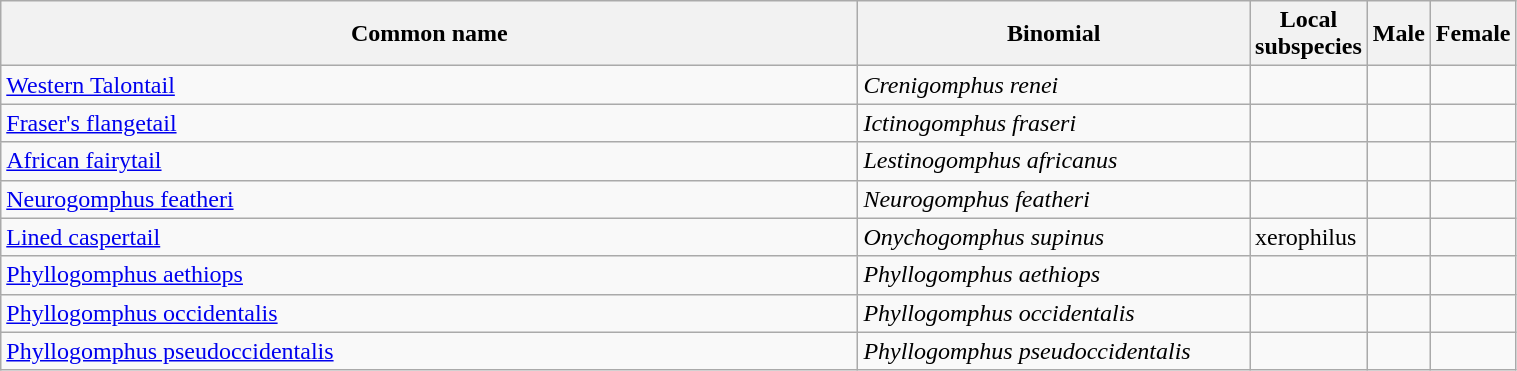<table width=80% class="wikitable">
<tr>
<th width=70%>Common name</th>
<th width=160%>Binomial</th>
<th width=20%>Local subspecies</th>
<th width=20%>Male</th>
<th width=20%>Female</th>
</tr>
<tr>
<td><a href='#'>Western Talontail</a></td>
<td><em>Crenigomphus renei</em></td>
<td></td>
<td></td>
<td></td>
</tr>
<tr>
<td><a href='#'>Fraser's flangetail</a></td>
<td><em>Ictinogomphus fraseri</em></td>
<td></td>
<td></td>
<td></td>
</tr>
<tr>
<td><a href='#'>African fairytail</a></td>
<td><em>Lestinogomphus africanus</em></td>
<td></td>
<td></td>
<td></td>
</tr>
<tr>
<td><a href='#'>Neurogomphus featheri</a></td>
<td><em>Neurogomphus featheri</em></td>
<td></td>
<td></td>
<td></td>
</tr>
<tr>
<td><a href='#'>Lined caspertail</a></td>
<td><em>Onychogomphus supinus</em></td>
<td>xerophilus</td>
<td></td>
<td></td>
</tr>
<tr>
<td><a href='#'>Phyllogomphus aethiops</a></td>
<td><em>Phyllogomphus aethiops</em></td>
<td></td>
<td></td>
<td></td>
</tr>
<tr>
<td><a href='#'>Phyllogomphus occidentalis</a></td>
<td><em>Phyllogomphus occidentalis</em></td>
<td></td>
<td></td>
<td></td>
</tr>
<tr>
<td><a href='#'>Phyllogomphus pseudoccidentalis</a></td>
<td><em>Phyllogomphus pseudoccidentalis</em></td>
<td></td>
<td></td>
<td></td>
</tr>
</table>
